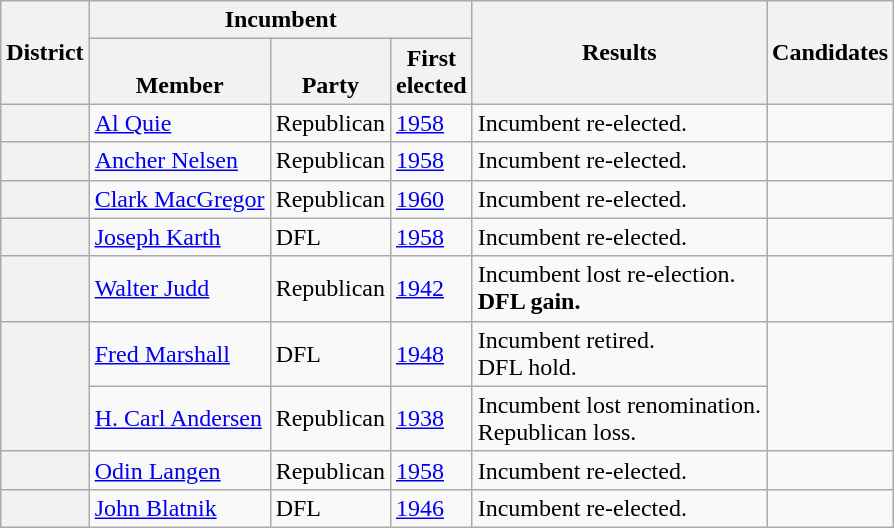<table class="wikitable sortable">
<tr>
<th rowspan=2>District</th>
<th colspan=3>Incumbent</th>
<th rowspan=2>Results</th>
<th rowspan=2 class="unsortable">Candidates</th>
</tr>
<tr valign=bottom>
<th>Member</th>
<th>Party</th>
<th>First<br>elected</th>
</tr>
<tr>
<th></th>
<td><a href='#'>Al Quie</a></td>
<td>Republican</td>
<td><a href='#'>1958</a></td>
<td>Incumbent re-elected.</td>
<td nowrap></td>
</tr>
<tr>
<th></th>
<td><a href='#'>Ancher Nelsen</a></td>
<td>Republican</td>
<td><a href='#'>1958</a></td>
<td>Incumbent re-elected.</td>
<td nowrap></td>
</tr>
<tr>
<th></th>
<td><a href='#'>Clark MacGregor</a></td>
<td>Republican</td>
<td><a href='#'>1960</a></td>
<td>Incumbent re-elected.</td>
<td nowrap></td>
</tr>
<tr>
<th></th>
<td><a href='#'>Joseph Karth</a></td>
<td>DFL</td>
<td><a href='#'>1958</a></td>
<td>Incumbent re-elected.</td>
<td nowrap></td>
</tr>
<tr>
<th></th>
<td><a href='#'>Walter Judd</a></td>
<td>Republican</td>
<td><a href='#'>1942</a></td>
<td>Incumbent lost re-election.<br><strong>DFL gain.</strong></td>
<td nowrap></td>
</tr>
<tr>
<th rowspan=2></th>
<td><a href='#'>Fred Marshall</a></td>
<td>DFL</td>
<td><a href='#'>1948</a></td>
<td>Incumbent retired.<br>DFL hold.</td>
<td rowspan=2 nowrap></td>
</tr>
<tr>
<td><a href='#'>H. Carl Andersen</a><br></td>
<td>Republican</td>
<td><a href='#'>1938</a></td>
<td>Incumbent lost renomination.<br>Republican loss.</td>
</tr>
<tr>
<th></th>
<td><a href='#'>Odin Langen</a><br></td>
<td>Republican</td>
<td><a href='#'>1958</a></td>
<td>Incumbent re-elected.</td>
<td nowrap></td>
</tr>
<tr>
<th></th>
<td><a href='#'>John Blatnik</a></td>
<td>DFL</td>
<td><a href='#'>1946</a></td>
<td>Incumbent re-elected.</td>
<td nowrap></td>
</tr>
</table>
